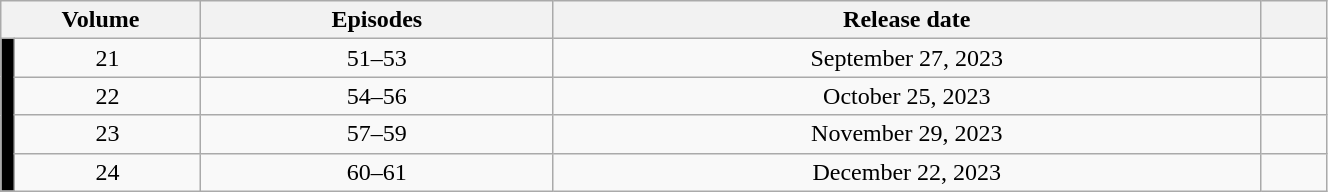<table class="wikitable" style="text-align: center; width: 70%;">
<tr>
<th colspan="2" width="15%">Volume</th>
<th>Episodes</th>
<th>Release date</th>
<th width="5%"></th>
</tr>
<tr>
<td rowspan="4" width="1%" style="background: #000000"></td>
<td>21</td>
<td>51–53</td>
<td>September 27, 2023</td>
<td></td>
</tr>
<tr>
<td>22</td>
<td>54–56</td>
<td>October 25, 2023</td>
<td></td>
</tr>
<tr>
<td>23</td>
<td>57–59</td>
<td>November 29, 2023</td>
<td></td>
</tr>
<tr>
<td>24</td>
<td>60–61</td>
<td>December 22, 2023</td>
<td></td>
</tr>
</table>
